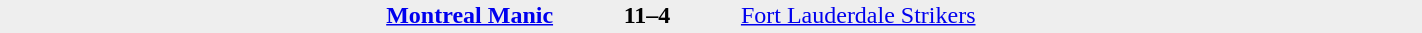<table style="width: 75%; background: #eeeeee;" cellspacing="0">
<tr>
<td style=font-size:85% align=center rowspan=3 width=15%></td>
<td width=24% align=right><strong><a href='#'>Montreal Manic</a></strong></td>
<td align=center width=13%><strong>11–4</strong></td>
<td width=24%><a href='#'>Fort Lauderdale Strikers</a></td>
<td style=font-size:85% rowspan=3 valign=top></td>
</tr>
<tr style=font-size:85%>
<td align=right valign=top></td>
<td valign=top></td>
<td align=left valign=top></td>
</tr>
</table>
